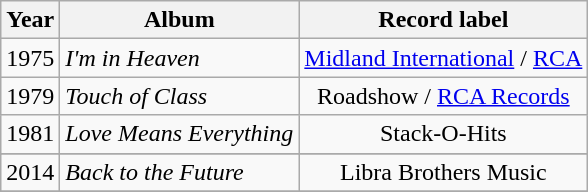<table class="wikitable" style="text-align:center;">
<tr>
<th>Year</th>
<th>Album</th>
<th>Record label</th>
</tr>
<tr>
<td>1975</td>
<td style="text-align:left;"><em>I'm in Heaven</em></td>
<td><a href='#'>Midland International</a> / <a href='#'>RCA</a></td>
</tr>
<tr>
<td>1979</td>
<td style="text-align:left;"><em>Touch of Class</em></td>
<td>Roadshow / <a href='#'>RCA Records</a></td>
</tr>
<tr>
<td>1981</td>
<td style="text-align:left;"><em>Love Means Everything</em></td>
<td>Stack-O-Hits</td>
</tr>
<tr>
</tr>
<tr>
</tr>
<tr>
<td>2014</td>
<td style="text-align:left;"><em>Back to the Future</em></td>
<td>Libra Brothers Music</td>
</tr>
<tr>
</tr>
</table>
